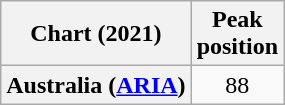<table class="wikitable plainrowheaders" style="text-align:center">
<tr>
<th scope="col">Chart (2021)</th>
<th scope="col">Peak<br>position</th>
</tr>
<tr>
<th scope="row">Australia (<a href='#'>ARIA</a>)</th>
<td>88</td>
</tr>
</table>
